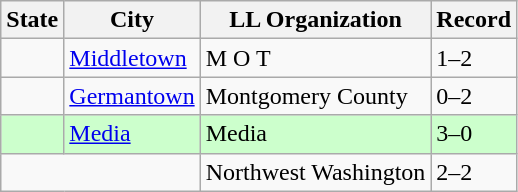<table class="wikitable">
<tr>
<th>State</th>
<th>City</th>
<th>LL Organization</th>
<th>Record</th>
</tr>
<tr>
<td><strong></strong></td>
<td><a href='#'>Middletown</a></td>
<td>M O T</td>
<td>1–2</td>
</tr>
<tr>
<td><strong></strong></td>
<td><a href='#'>Germantown</a></td>
<td>Montgomery County</td>
<td>0–2</td>
</tr>
<tr bgcolor="ccffcc">
<td><strong></strong></td>
<td><a href='#'>Media</a></td>
<td>Media</td>
<td>3–0</td>
</tr>
<tr>
<td colspan="2"><strong></strong></td>
<td>Northwest Washington</td>
<td>2–2</td>
</tr>
</table>
